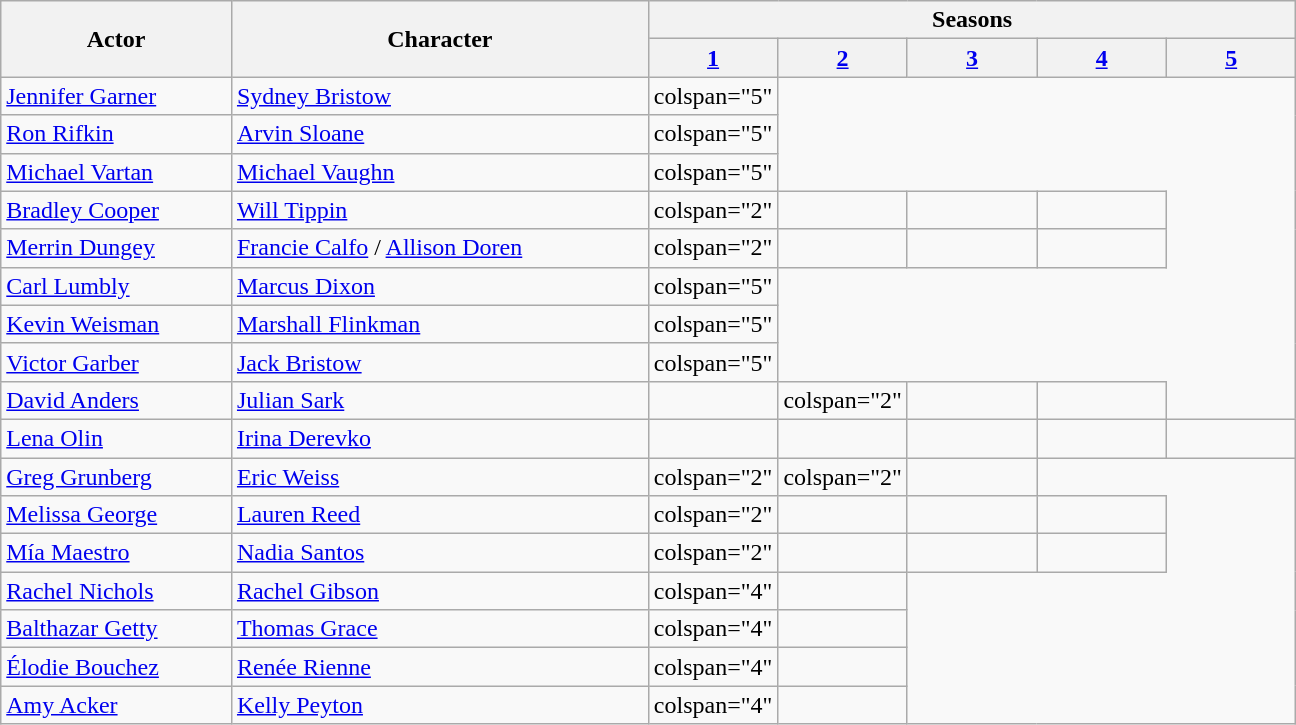<table class="wikitable">
<tr>
<th rowspan="2">Actor</th>
<th rowspan="2">Character</th>
<th colspan="5">Seasons</th>
</tr>
<tr>
<th style="width:10%;"><a href='#'>1</a></th>
<th style="width:10%;"><a href='#'>2</a></th>
<th style="width:10%;"><a href='#'>3</a></th>
<th style="width:10%;"><a href='#'>4</a></th>
<th style="width:10%;"><a href='#'>5</a></th>
</tr>
<tr>
<td><a href='#'>Jennifer Garner</a></td>
<td><a href='#'>Sydney Bristow</a></td>
<td>colspan="5" </td>
</tr>
<tr>
<td><a href='#'>Ron Rifkin</a></td>
<td><a href='#'>Arvin Sloane</a></td>
<td>colspan="5" </td>
</tr>
<tr>
<td><a href='#'>Michael Vartan</a></td>
<td><a href='#'>Michael Vaughn</a></td>
<td>colspan="5" </td>
</tr>
<tr>
<td><a href='#'>Bradley Cooper</a></td>
<td><a href='#'>Will Tippin</a></td>
<td>colspan="2" </td>
<td></td>
<td></td>
<td></td>
</tr>
<tr>
<td><a href='#'>Merrin Dungey</a></td>
<td><a href='#'>Francie Calfo</a> / <a href='#'>Allison Doren</a></td>
<td>colspan="2" </td>
<td></td>
<td></td>
<td></td>
</tr>
<tr>
<td><a href='#'>Carl Lumbly</a></td>
<td><a href='#'>Marcus Dixon</a></td>
<td>colspan="5" </td>
</tr>
<tr>
<td><a href='#'>Kevin Weisman</a></td>
<td><a href='#'>Marshall Flinkman</a></td>
<td>colspan="5" </td>
</tr>
<tr>
<td><a href='#'>Victor Garber</a></td>
<td><a href='#'>Jack Bristow</a></td>
<td>colspan="5" </td>
</tr>
<tr>
<td><a href='#'>David Anders</a></td>
<td><a href='#'>Julian Sark</a></td>
<td></td>
<td>colspan="2" </td>
<td></td>
<td></td>
</tr>
<tr>
<td><a href='#'>Lena Olin</a></td>
<td><a href='#'>Irina Derevko</a></td>
<td></td>
<td></td>
<td></td>
<td></td>
<td></td>
</tr>
<tr>
<td><a href='#'>Greg Grunberg</a></td>
<td><a href='#'>Eric Weiss</a></td>
<td>colspan="2" </td>
<td>colspan="2" </td>
<td></td>
</tr>
<tr>
<td><a href='#'>Melissa George</a></td>
<td><a href='#'>Lauren Reed</a></td>
<td>colspan="2" </td>
<td></td>
<td></td>
<td></td>
</tr>
<tr>
<td><a href='#'>Mía Maestro</a></td>
<td><a href='#'>Nadia Santos</a></td>
<td>colspan="2" </td>
<td></td>
<td></td>
<td></td>
</tr>
<tr>
<td><a href='#'>Rachel Nichols</a></td>
<td><a href='#'>Rachel Gibson</a></td>
<td>colspan="4" </td>
<td></td>
</tr>
<tr>
<td><a href='#'>Balthazar Getty</a></td>
<td><a href='#'>Thomas Grace</a></td>
<td>colspan="4" </td>
<td></td>
</tr>
<tr>
<td><a href='#'>Élodie Bouchez</a></td>
<td><a href='#'>Renée Rienne</a></td>
<td>colspan="4" </td>
<td></td>
</tr>
<tr>
<td><a href='#'>Amy Acker</a></td>
<td><a href='#'>Kelly Peyton</a></td>
<td>colspan="4" </td>
<td></td>
</tr>
</table>
